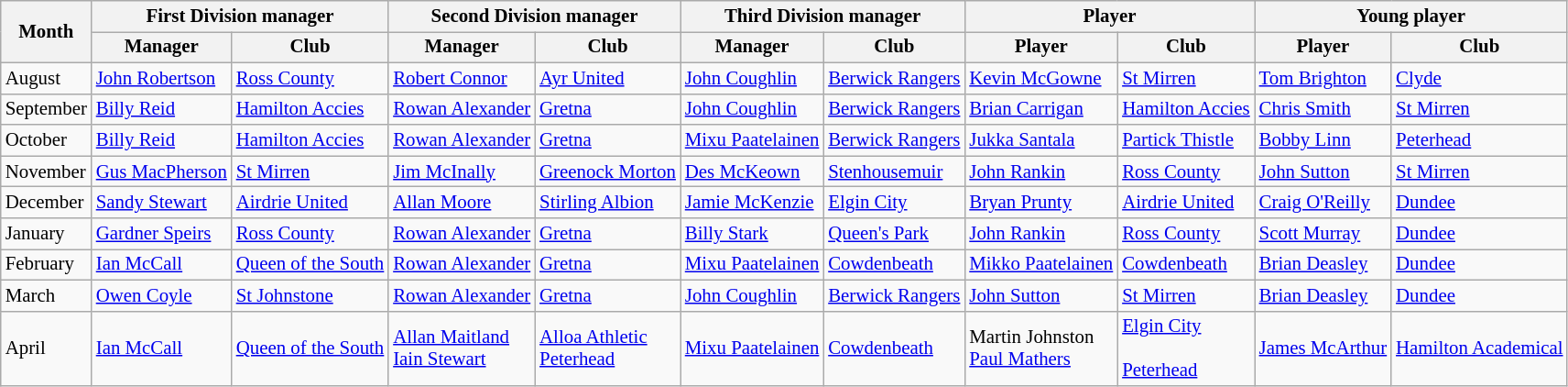<table class="wikitable" style="font-size:87%">
<tr>
<th rowspan=2>Month</th>
<th colspan=2>First Division manager</th>
<th colspan=2>Second Division manager</th>
<th colspan=2>Third Division manager</th>
<th colspan=2>Player</th>
<th colspan=2>Young player</th>
</tr>
<tr>
<th>Manager</th>
<th>Club</th>
<th>Manager</th>
<th>Club</th>
<th>Manager</th>
<th>Club</th>
<th>Player</th>
<th>Club</th>
<th>Player</th>
<th>Club</th>
</tr>
<tr>
<td>August</td>
<td> <a href='#'>John Robertson</a></td>
<td><a href='#'>Ross County</a></td>
<td> <a href='#'>Robert Connor</a></td>
<td><a href='#'>Ayr United</a></td>
<td> <a href='#'>John Coughlin</a></td>
<td><a href='#'>Berwick Rangers</a></td>
<td> <a href='#'>Kevin McGowne</a></td>
<td><a href='#'>St Mirren</a></td>
<td> <a href='#'>Tom Brighton</a></td>
<td><a href='#'>Clyde</a></td>
</tr>
<tr>
<td>September</td>
<td> <a href='#'>Billy Reid</a></td>
<td><a href='#'>Hamilton Accies</a></td>
<td> <a href='#'>Rowan Alexander</a></td>
<td><a href='#'>Gretna</a></td>
<td> <a href='#'>John Coughlin</a></td>
<td><a href='#'>Berwick Rangers</a></td>
<td> <a href='#'>Brian Carrigan</a></td>
<td><a href='#'>Hamilton Accies</a></td>
<td> <a href='#'>Chris Smith</a></td>
<td><a href='#'>St Mirren</a></td>
</tr>
<tr>
<td>October</td>
<td> <a href='#'>Billy Reid</a></td>
<td><a href='#'>Hamilton Accies</a></td>
<td> <a href='#'>Rowan Alexander</a></td>
<td><a href='#'>Gretna</a></td>
<td> <a href='#'>Mixu Paatelainen</a></td>
<td><a href='#'>Berwick Rangers</a></td>
<td> <a href='#'>Jukka Santala</a></td>
<td><a href='#'>Partick Thistle</a></td>
<td> <a href='#'>Bobby Linn</a></td>
<td><a href='#'>Peterhead</a></td>
</tr>
<tr>
<td>November</td>
<td> <a href='#'>Gus MacPherson</a></td>
<td><a href='#'>St Mirren</a></td>
<td> <a href='#'>Jim McInally</a></td>
<td><a href='#'>Greenock Morton</a></td>
<td> <a href='#'>Des McKeown</a></td>
<td><a href='#'>Stenhousemuir</a></td>
<td> <a href='#'>John Rankin</a></td>
<td><a href='#'>Ross County</a></td>
<td> <a href='#'>John Sutton</a></td>
<td><a href='#'>St Mirren</a></td>
</tr>
<tr>
<td>December</td>
<td> <a href='#'>Sandy Stewart</a></td>
<td><a href='#'>Airdrie United</a></td>
<td> <a href='#'>Allan Moore</a></td>
<td><a href='#'>Stirling Albion</a></td>
<td> <a href='#'>Jamie McKenzie</a></td>
<td><a href='#'>Elgin City</a></td>
<td> <a href='#'>Bryan Prunty</a></td>
<td><a href='#'>Airdrie United</a></td>
<td> <a href='#'>Craig O'Reilly</a></td>
<td><a href='#'>Dundee</a></td>
</tr>
<tr>
<td>January</td>
<td> <a href='#'>Gardner Speirs</a></td>
<td><a href='#'>Ross County</a></td>
<td> <a href='#'>Rowan Alexander</a></td>
<td><a href='#'>Gretna</a></td>
<td> <a href='#'>Billy Stark</a></td>
<td><a href='#'>Queen's Park</a></td>
<td> <a href='#'>John Rankin</a></td>
<td><a href='#'>Ross County</a></td>
<td> <a href='#'>Scott Murray</a></td>
<td><a href='#'>Dundee</a></td>
</tr>
<tr>
<td>February</td>
<td> <a href='#'>Ian McCall</a></td>
<td><a href='#'>Queen of the South</a></td>
<td> <a href='#'>Rowan Alexander</a></td>
<td><a href='#'>Gretna</a></td>
<td> <a href='#'>Mixu Paatelainen</a></td>
<td><a href='#'>Cowdenbeath</a></td>
<td> <a href='#'>Mikko Paatelainen</a></td>
<td><a href='#'>Cowdenbeath</a></td>
<td> <a href='#'>Brian Deasley</a></td>
<td><a href='#'>Dundee</a></td>
</tr>
<tr>
<td>March</td>
<td> <a href='#'>Owen Coyle</a></td>
<td><a href='#'>St Johnstone</a></td>
<td> <a href='#'>Rowan Alexander</a></td>
<td><a href='#'>Gretna</a></td>
<td> <a href='#'>John Coughlin</a></td>
<td><a href='#'>Berwick Rangers</a></td>
<td> <a href='#'>John Sutton</a></td>
<td><a href='#'>St Mirren</a></td>
<td> <a href='#'>Brian Deasley</a></td>
<td><a href='#'>Dundee</a></td>
</tr>
<tr>
<td>April</td>
<td> <a href='#'>Ian McCall</a></td>
<td><a href='#'>Queen of the South</a></td>
<td> <a href='#'>Allan Maitland</a><br> <a href='#'>Iain Stewart</a></td>
<td><a href='#'>Alloa Athletic</a><br><a href='#'>Peterhead</a></td>
<td> <a href='#'>Mixu Paatelainen</a></td>
<td><a href='#'>Cowdenbeath</a></td>
<td> Martin Johnston<br> <a href='#'>Paul Mathers</a></td>
<td><a href='#'>Elgin City</a><br><br><a href='#'>Peterhead</a></td>
<td> <a href='#'>James McArthur</a></td>
<td><a href='#'>Hamilton Academical</a></td>
</tr>
</table>
